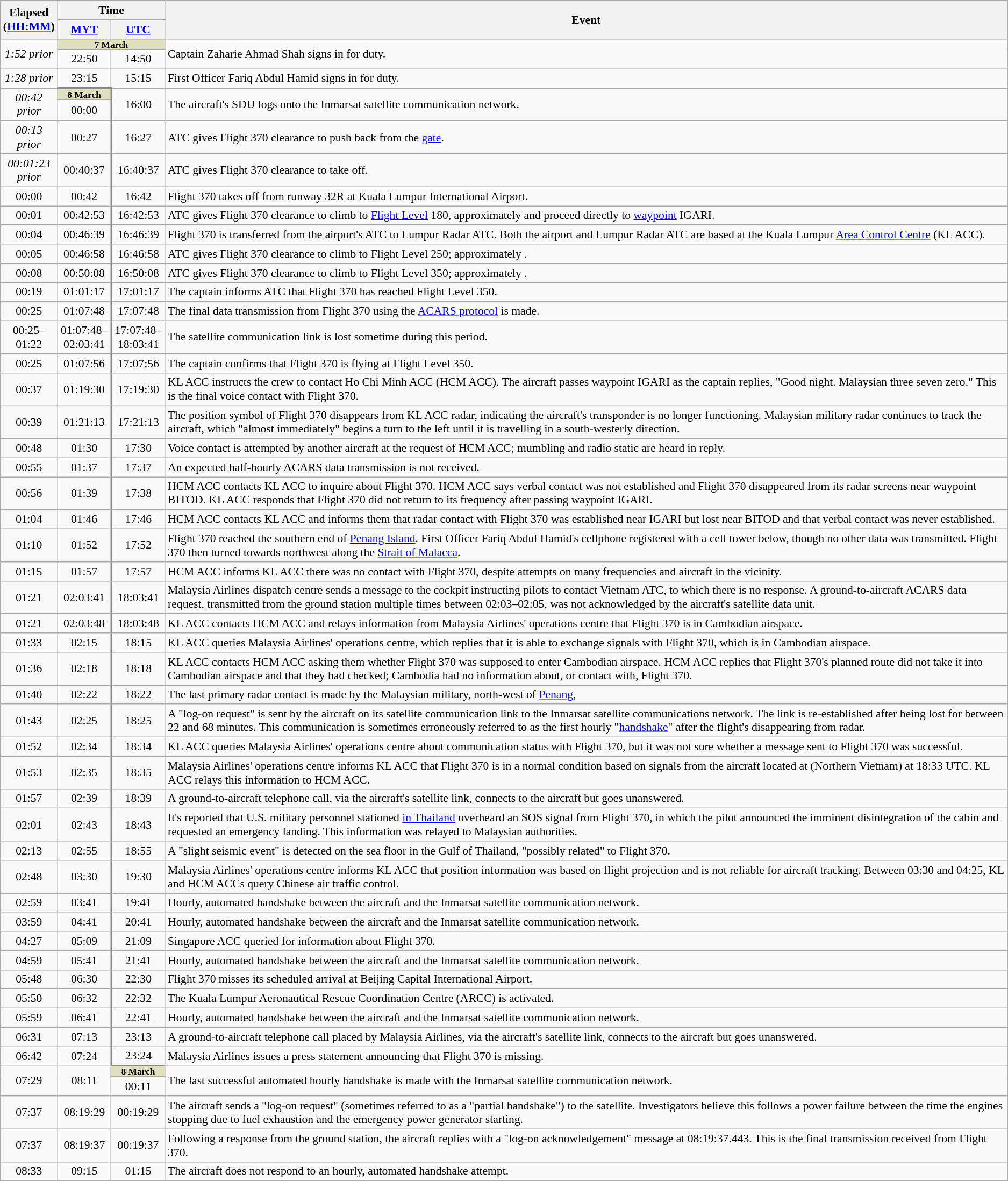<table class="wikitable" style="margin:left; text-align: center; font-size:90%;">
<tr>
<th style="width:60px;" rowspan="2">Elapsed (<a href='#'>HH:MM</a>)</th>
<th colspan="2">Time</th>
<th rowspan="2">Event</th>
</tr>
<tr>
<th style="width:60px;"><a href='#'>MYT</a></th>
<th style="width:60px;"><a href='#'>UTC</a></th>
</tr>
<tr>
<td rowspan=2><em>1:52 prior</em></td>
<td colspan="2" style="background:#E0E0C0; font-size:80%; padding-top:0; padding-bottom:0"><strong>7 March</strong></td>
<td style="text-align:left;" rowspan=2>Captain Zaharie Ahmad Shah signs in for duty.</td>
</tr>
<tr>
<td>22:50</td>
<td>14:50</td>
</tr>
<tr>
<td><em>1:28 prior</em></td>
<td>23:15</td>
<td>15:15</td>
<td style="text-align:left;">First Officer Fariq Abdul Hamid signs in for duty.</td>
</tr>
<tr>
<td rowspan=2><em>00:42 prior</em></td>
<td style="border-top:2px solid #888888;background:#E0E0C0;font-size:80%; padding-top:0; padding-bottom:0;"><strong>8 March</strong></td>
<td rowspan="2" style="border-left:2px solid #888888;">16:00</td>
<td style="text-align:left;" rowspan=2>The aircraft's SDU logs onto the Inmarsat satellite communication network.</td>
</tr>
<tr>
<td>00:00</td>
</tr>
<tr>
<td><em>00:13 prior</em></td>
<td>00:27</td>
<td style="border-left:2px solid #888888;">16:27</td>
<td style="text-align:left;">ATC gives Flight 370 clearance to push back from the <a href='#'>gate</a>.</td>
</tr>
<tr>
<td><em>00:01:23 prior</em></td>
<td>00:40:37</td>
<td style="border-left:2px solid #888888;">16:40:37</td>
<td style="text-align:left;">ATC gives Flight 370 clearance to take off.</td>
</tr>
<tr>
<td>00:00</td>
<td>00:42</td>
<td style="border-left:2px solid #888888;">16:42</td>
<td style="text-align:left;">Flight 370 takes off from runway 32R at Kuala Lumpur International Airport.</td>
</tr>
<tr>
<td>00:01</td>
<td>00:42:53</td>
<td style="border-left:2px solid #888888;">16:42:53</td>
<td style="text-align:left;">ATC gives Flight 370 clearance to climb to <a href='#'>Flight Level</a> 180, approximately  and proceed directly to <a href='#'>waypoint</a> IGARI.</td>
</tr>
<tr>
<td>00:04</td>
<td>00:46:39</td>
<td style="border-left:2px solid #888888;">16:46:39</td>
<td style="text-align:left;">Flight 370 is transferred from the airport's ATC to Lumpur Radar ATC. Both the airport and Lumpur Radar ATC are based at the Kuala Lumpur <a href='#'>Area Control Centre</a> (KL ACC).</td>
</tr>
<tr>
<td>00:05</td>
<td>00:46:58</td>
<td style="border-left:2px solid #888888;">16:46:58</td>
<td style="text-align:left;">ATC gives Flight 370 clearance to climb to Flight Level 250; approximately .</td>
</tr>
<tr>
<td>00:08</td>
<td>00:50:08</td>
<td style="border-left:2px solid #888888;">16:50:08</td>
<td style="text-align:left;">ATC gives Flight 370 clearance to climb to Flight Level 350; approximately .</td>
</tr>
<tr>
<td>00:19</td>
<td>01:01:17</td>
<td style="border-left:2px solid #888888;">17:01:17</td>
<td style="text-align:left;">The captain informs ATC that Flight 370 has reached Flight Level 350.</td>
</tr>
<tr>
<td>00:25</td>
<td>01:07:48</td>
<td style="border-left:2px solid #888888;">17:07:48</td>
<td style="text-align:left;">The final data transmission from Flight 370 using the <a href='#'>ACARS protocol</a> is made.</td>
</tr>
<tr>
<td>00:25–01:22</td>
<td>01:07:48–02:03:41</td>
<td style="border-left:2px solid #888888;">17:07:48–18:03:41</td>
<td style="text-align:left;">The satellite communication link is lost sometime during this period.</td>
</tr>
<tr>
<td>00:25</td>
<td>01:07:56</td>
<td style="border-left:2px solid #888888;">17:07:56</td>
<td style="text-align:left;">The captain confirms that Flight 370 is flying at Flight Level 350.</td>
</tr>
<tr>
<td>00:37</td>
<td>01:19:30</td>
<td style="border-left:2px solid #888888;">17:19:30</td>
<td style="text-align:left;">KL ACC instructs the crew to contact Ho Chi Minh ACC (HCM ACC). The aircraft passes waypoint IGARI as the captain replies, "Good night. Malaysian three seven zero." This is the final voice contact with Flight 370.</td>
</tr>
<tr>
<td>00:39</td>
<td>01:21:13</td>
<td style="border-left:2px solid #888888;">17:21:13</td>
<td style="text-align:left;">The position symbol of Flight 370 disappears from KL ACC radar, indicating the aircraft's transponder is no longer functioning. Malaysian military radar continues to track the aircraft, which "almost immediately" begins a turn to the left until it is travelling in a south-westerly direction.</td>
</tr>
<tr>
<td>00:48</td>
<td>01:30</td>
<td style="border-left:2px solid #888888;">17:30</td>
<td style="text-align:left;">Voice contact is attempted by another aircraft at the request of HCM ACC; mumbling and radio static are heard in reply.</td>
</tr>
<tr>
<td>00:55</td>
<td>01:37</td>
<td style="border-left:2px solid #888888;">17:37</td>
<td style="text-align:left;">An expected half-hourly ACARS data transmission is not received.</td>
</tr>
<tr>
<td>00:56</td>
<td>01:39</td>
<td style="border-left:2px solid #888888;">17:38</td>
<td style="text-align:left;">HCM ACC contacts KL ACC to inquire about Flight 370. HCM ACC says verbal contact was not established and Flight 370 disappeared from its radar screens near waypoint BITOD. KL ACC responds that Flight 370 did not return to its frequency after passing waypoint IGARI.</td>
</tr>
<tr>
<td>01:04</td>
<td>01:46</td>
<td style="border-left:2px solid #888888;">17:46</td>
<td style="text-align:left;">HCM ACC contacts KL ACC and informs them that radar contact with Flight 370 was established near IGARI but lost near BITOD and that verbal contact was never established.</td>
</tr>
<tr>
<td>01:10</td>
<td>01:52</td>
<td style="border-left:2px solid #888888;">17:52</td>
<td style="text-align:left;">Flight 370 reached the southern end of <a href='#'>Penang Island</a>. First Officer Fariq Abdul Hamid's cellphone registered with a cell tower below, though no other data was transmitted. Flight 370 then turned towards northwest along the <a href='#'>Strait of Malacca</a>.</td>
</tr>
<tr>
<td>01:15</td>
<td>01:57</td>
<td style="border-left:2px solid #888888;">17:57</td>
<td style="text-align:left;">HCM ACC informs KL ACC there was no contact with Flight 370, despite attempts on many frequencies and aircraft in the vicinity.</td>
</tr>
<tr>
<td>01:21</td>
<td>02:03:41</td>
<td style="border-left:2px solid #888888;">18:03:41</td>
<td style="text-align:left;">Malaysia Airlines dispatch centre sends a message to the cockpit instructing pilots to contact Vietnam ATC, to which there is no response. A ground-to-aircraft ACARS data request, transmitted from the ground station multiple times between 02:03–02:05, was not acknowledged by the aircraft's satellite data unit.</td>
</tr>
<tr>
<td>01:21</td>
<td>02:03:48</td>
<td style="border-left:2px solid #888888;">18:03:48</td>
<td style="text-align:left;">KL ACC contacts HCM ACC and relays information from Malaysia Airlines' operations centre that Flight 370 is in Cambodian airspace.</td>
</tr>
<tr>
<td>01:33</td>
<td>02:15</td>
<td style="border-left:2px solid #888888;">18:15</td>
<td style="text-align:left;">KL ACC queries Malaysia Airlines' operations centre, which replies that it is able to exchange signals with Flight 370, which is in Cambodian airspace.</td>
</tr>
<tr>
<td>01:36</td>
<td>02:18</td>
<td style="border-left:2px solid #888888;">18:18</td>
<td style="text-align:left;">KL ACC contacts HCM ACC asking them whether Flight 370 was supposed to enter Cambodian airspace. HCM ACC replies that Flight 370's planned route did not take it into Cambodian airspace and that they had checked; Cambodia had no information about, or contact with, Flight 370.</td>
</tr>
<tr>
<td>01:40</td>
<td>02:22</td>
<td style="border-left:2px solid #888888;">18:22</td>
<td style="text-align:left;">The last primary radar contact is made by the Malaysian military,  north-west of <a href='#'>Penang</a>, </td>
</tr>
<tr>
<td>01:43</td>
<td>02:25</td>
<td style="border-left:2px solid #888888;">18:25</td>
<td style="text-align:left;">A "log-on request" is sent by the aircraft on its satellite communication link to the Inmarsat satellite communications network. The link is re-established after being lost for between 22 and 68 minutes. This communication is sometimes erroneously referred to as the first hourly "<a href='#'>handshake</a>" after the flight's disappearing from radar.</td>
</tr>
<tr>
<td>01:52</td>
<td>02:34</td>
<td style="border-left:2px solid #888888;">18:34</td>
<td style="text-align:left;">KL ACC queries Malaysia Airlines' operations centre about communication status with Flight 370, but it was not sure whether a message sent to Flight 370 was successful.</td>
</tr>
<tr>
<td>01:53</td>
<td>02:35</td>
<td style="border-left:2px solid #888888;">18:35</td>
<td style="text-align:left;">Malaysia Airlines' operations centre informs KL ACC that Flight 370 is in a normal condition based on signals from the aircraft located at  (Northern Vietnam) at 18:33 UTC. KL ACC relays this information to HCM ACC.</td>
</tr>
<tr>
<td>01:57</td>
<td>02:39</td>
<td style="border-left:2px solid #888888;">18:39</td>
<td style="text-align:left;">A ground-to-aircraft telephone call, via the aircraft's satellite link, connects to the aircraft but goes unanswered.</td>
</tr>
<tr>
<td>02:01</td>
<td>02:43</td>
<td style="border-left:2px solid #888888;">18:43</td>
<td style="text-align:left;">It's reported that U.S. military personnel stationed <a href='#'>in Thailand</a> overheard an SOS signal from Flight 370, in which the pilot announced the imminent disintegration of the cabin and requested an emergency landing. This information was relayed to Malaysian authorities.</td>
</tr>
<tr>
<td>02:13</td>
<td>02:55</td>
<td style="border-left:2px solid #888888;">18:55</td>
<td style="text-align:left;">A "slight seismic event" is detected on the sea floor in the Gulf of Thailand, "possibly related" to Flight 370.</td>
</tr>
<tr>
<td>02:48</td>
<td>03:30</td>
<td style="border-left:2px solid #888888;">19:30</td>
<td style="text-align:left;">Malaysia Airlines' operations centre informs KL ACC that position information was based on flight projection and is not reliable for aircraft tracking. Between 03:30 and 04:25, KL and HCM ACCs query Chinese air traffic control.</td>
</tr>
<tr>
<td>02:59</td>
<td>03:41</td>
<td style="border-left:2px solid #888888;">19:41</td>
<td style="text-align:left;">Hourly, automated handshake between the aircraft and the Inmarsat satellite communication network.</td>
</tr>
<tr>
<td>03:59</td>
<td>04:41</td>
<td style="border-left:2px solid #888888;">20:41</td>
<td style="text-align:left;">Hourly, automated handshake between the aircraft and the Inmarsat satellite communication network.</td>
</tr>
<tr>
<td>04:27</td>
<td>05:09</td>
<td style="border-left:2px solid #888888;">21:09</td>
<td style="text-align:left;">Singapore ACC queried for information about Flight 370.</td>
</tr>
<tr>
<td>04:59</td>
<td>05:41</td>
<td style="border-left:2px solid #888888;">21:41</td>
<td style="text-align:left;">Hourly, automated handshake between the aircraft and the Inmarsat satellite communication network.</td>
</tr>
<tr>
<td>05:48</td>
<td>06:30</td>
<td style="border-left:2px solid #888888;">22:30</td>
<td style="text-align:left;">Flight 370 misses its scheduled arrival at Beijing Capital International Airport.</td>
</tr>
<tr>
<td>05:50</td>
<td>06:32</td>
<td style="border-left:2px solid #888888;">22:32</td>
<td style="text-align:left;">The Kuala Lumpur Aeronautical Rescue Coordination Centre (ARCC) is activated.</td>
</tr>
<tr>
<td>05:59</td>
<td>06:41</td>
<td style="border-left:2px solid #888888;">22:41</td>
<td style="text-align:left;">Hourly, automated handshake between the aircraft and the Inmarsat satellite communication network.</td>
</tr>
<tr>
<td>06:31</td>
<td>07:13</td>
<td style="border-left:2px solid #888888;">23:13</td>
<td style="text-align:left;">A ground-to-aircraft telephone call placed by Malaysia Airlines, via the aircraft's satellite link, connects to the aircraft but goes unanswered.</td>
</tr>
<tr>
<td>06:42</td>
<td>07:24</td>
<td style="border-left:2px solid #888888;">23:24</td>
<td style="text-align:left;">Malaysia Airlines issues a press statement announcing that Flight 370 is missing.</td>
</tr>
<tr>
<td rowspan=2>07:29</td>
<td rowspan=2>08:11</td>
<td style="border-top:2px solid #888888;background:#E0E0C0;font-size:80%; padding-top:0; padding-bottom:0;"><strong>8 March</strong></td>
<td style="text-align:left;" rowspan=2>The last successful automated hourly handshake is made with the Inmarsat satellite communication network.</td>
</tr>
<tr>
<td>00:11</td>
</tr>
<tr>
<td>07:37</td>
<td>08:19:29</td>
<td>00:19:29</td>
<td style="text-align:left;">The aircraft sends a "log-on request" (sometimes referred to as a "partial handshake") to the satellite. Investigators believe this follows a power failure between the time the engines stopping due to fuel exhaustion and the emergency power generator starting.</td>
</tr>
<tr>
<td>07:37</td>
<td>08:19:37</td>
<td>00:19:37</td>
<td style="text-align:left;">Following a response from the ground station, the aircraft replies with a "log-on acknowledgement" message at 08:19:37.443. This is the final transmission received from Flight 370.</td>
</tr>
<tr>
<td>08:33</td>
<td>09:15</td>
<td>01:15</td>
<td style="text-align:left;">The aircraft does not respond to an hourly, automated handshake attempt.</td>
</tr>
</table>
